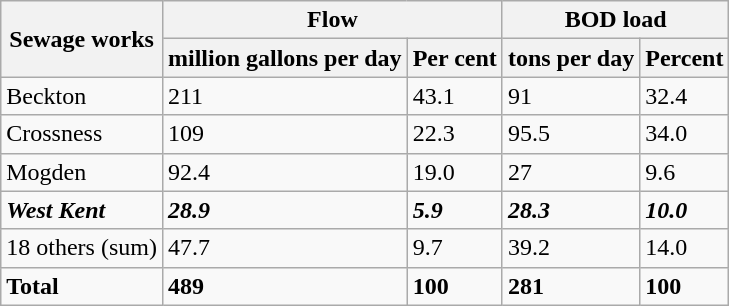<table class="wikitable">
<tr>
<th rowspan="2">Sewage works</th>
<th colspan="2">Flow</th>
<th colspan="2">BOD load</th>
</tr>
<tr>
<th>million gallons per day</th>
<th>Per cent</th>
<th>tons per day</th>
<th>Percent</th>
</tr>
<tr>
<td>Beckton</td>
<td>211</td>
<td>43.1</td>
<td>91</td>
<td>32.4</td>
</tr>
<tr>
<td>Crossness</td>
<td>109</td>
<td>22.3</td>
<td>95.5</td>
<td>34.0</td>
</tr>
<tr>
<td>Mogden</td>
<td>92.4</td>
<td>19.0</td>
<td>27</td>
<td>9.6</td>
</tr>
<tr>
<td><strong><em>West Kent</em></strong></td>
<td><strong><em>28.9</em></strong></td>
<td><strong><em>5.9</em></strong></td>
<td><strong><em>28.3</em></strong></td>
<td><strong><em>10.0</em></strong></td>
</tr>
<tr>
<td>18 others (sum)</td>
<td>47.7</td>
<td>9.7</td>
<td>39.2</td>
<td>14.0</td>
</tr>
<tr>
<td><strong>Total</strong></td>
<td><strong>489</strong></td>
<td><strong>100</strong></td>
<td><strong>281</strong></td>
<td><strong>100</strong></td>
</tr>
</table>
